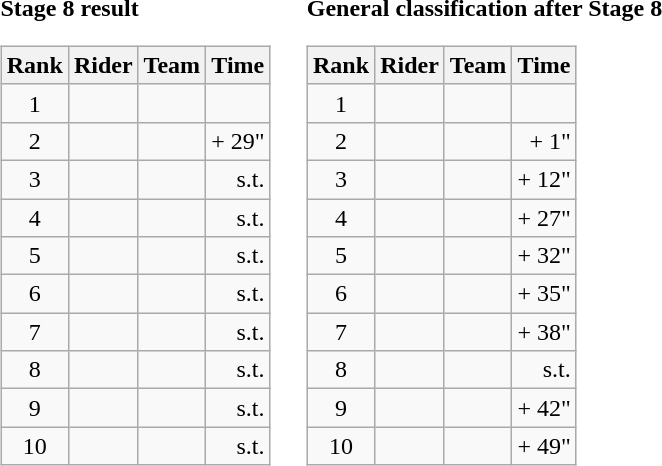<table>
<tr>
<td><strong>Stage 8 result</strong><br><table class="wikitable">
<tr>
<th scope="col">Rank</th>
<th scope="col">Rider</th>
<th scope="col">Team</th>
<th scope="col">Time</th>
</tr>
<tr>
<td style="text-align:center;">1</td>
<td></td>
<td></td>
<td style="text-align:right;"></td>
</tr>
<tr>
<td style="text-align:center;">2</td>
<td></td>
<td></td>
<td style="text-align:right;">+ 29"</td>
</tr>
<tr>
<td style="text-align:center;">3</td>
<td></td>
<td></td>
<td style="text-align:right;">s.t.</td>
</tr>
<tr>
<td style="text-align:center;">4</td>
<td></td>
<td></td>
<td style="text-align:right;">s.t.</td>
</tr>
<tr>
<td style="text-align:center;">5</td>
<td></td>
<td></td>
<td style="text-align:right;">s.t.</td>
</tr>
<tr>
<td style="text-align:center;">6</td>
<td></td>
<td></td>
<td style="text-align:right;">s.t.</td>
</tr>
<tr>
<td style="text-align:center;">7</td>
<td></td>
<td></td>
<td style="text-align:right;">s.t.</td>
</tr>
<tr>
<td style="text-align:center;">8</td>
<td></td>
<td></td>
<td style="text-align:right;">s.t.</td>
</tr>
<tr>
<td style="text-align:center;">9</td>
<td></td>
<td></td>
<td style="text-align:right;">s.t.</td>
</tr>
<tr>
<td style="text-align:center;">10</td>
<td></td>
<td></td>
<td style="text-align:right;">s.t.</td>
</tr>
</table>
</td>
<td></td>
<td><strong>General classification after Stage 8</strong><br><table class="wikitable">
<tr>
<th scope="col">Rank</th>
<th scope="col">Rider</th>
<th scope="col">Team</th>
<th scope="col">Time</th>
</tr>
<tr>
<td style="text-align:center;">1</td>
<td></td>
<td></td>
<td style="text-align:right;"></td>
</tr>
<tr>
<td style="text-align:center;">2</td>
<td></td>
<td></td>
<td style="text-align:right;">+ 1"</td>
</tr>
<tr>
<td style="text-align:center;">3</td>
<td></td>
<td></td>
<td style="text-align:right;">+ 12"</td>
</tr>
<tr>
<td style="text-align:center;">4</td>
<td></td>
<td></td>
<td style="text-align:right;">+ 27"</td>
</tr>
<tr>
<td style="text-align:center;">5</td>
<td></td>
<td></td>
<td style="text-align:right;">+ 32"</td>
</tr>
<tr>
<td style="text-align:center;">6</td>
<td></td>
<td></td>
<td style="text-align:right;">+ 35"</td>
</tr>
<tr>
<td style="text-align:center;">7</td>
<td></td>
<td></td>
<td style="text-align:right;">+ 38"</td>
</tr>
<tr>
<td style="text-align:center;">8</td>
<td></td>
<td></td>
<td style="text-align:right;">s.t.</td>
</tr>
<tr>
<td style="text-align:center;">9</td>
<td></td>
<td></td>
<td style="text-align:right;">+ 42"</td>
</tr>
<tr>
<td style="text-align:center;">10</td>
<td></td>
<td></td>
<td style="text-align:right;">+ 49"</td>
</tr>
</table>
</td>
</tr>
</table>
